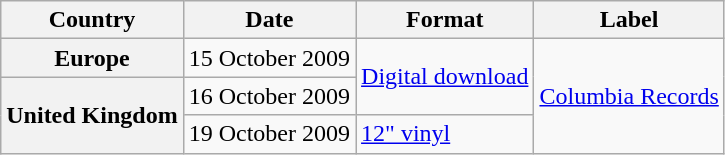<table class="wikitable plainrowheaders">
<tr>
<th scope="col">Country</th>
<th scope="col">Date</th>
<th scope="col">Format</th>
<th scope="col">Label</th>
</tr>
<tr>
<th scope="row">Europe</th>
<td>15 October 2009</td>
<td rowspan="2"><a href='#'>Digital download</a></td>
<td rowspan="3"><a href='#'>Columbia Records</a></td>
</tr>
<tr>
<th scope="row" rowspan="2">United Kingdom</th>
<td>16 October 2009</td>
</tr>
<tr>
<td>19 October 2009</td>
<td><a href='#'>12" vinyl</a></td>
</tr>
</table>
